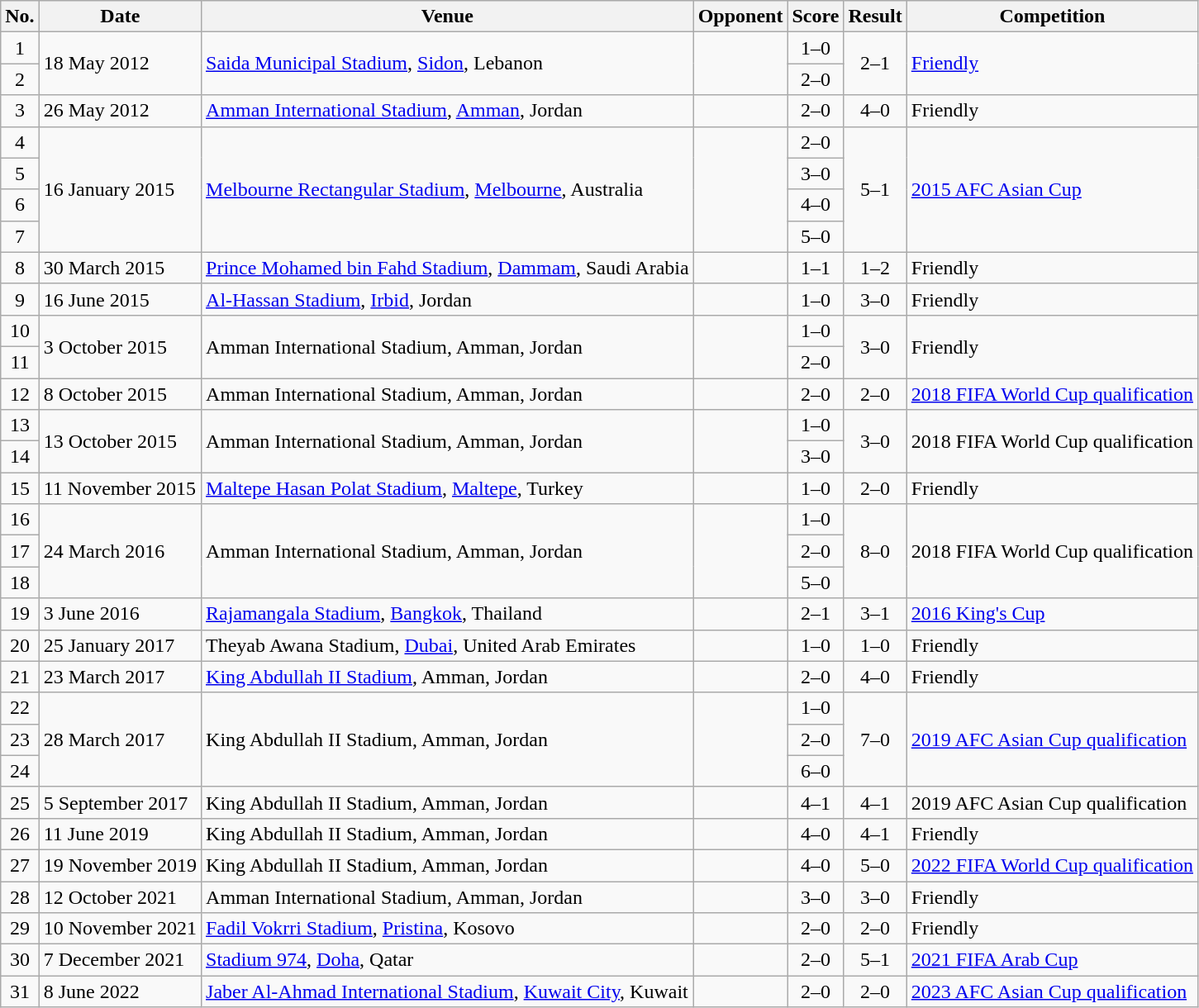<table class="wikitable sortable">
<tr>
<th scope="col">No.</th>
<th scope="col">Date</th>
<th scope="col">Venue</th>
<th scope="col">Opponent</th>
<th scope="col">Score</th>
<th scope="col">Result</th>
<th scope="col">Competition</th>
</tr>
<tr>
<td style="text-align:center">1</td>
<td rowspan="2">18 May 2012</td>
<td rowspan="2"><a href='#'>Saida Municipal Stadium</a>, <a href='#'>Sidon</a>, Lebanon</td>
<td rowspan="2"></td>
<td style="text-align:center">1–0</td>
<td rowspan="2" style="text-align:center">2–1</td>
<td rowspan="2"><a href='#'>Friendly</a></td>
</tr>
<tr>
<td style="text-align:center">2</td>
<td style="text-align:center">2–0</td>
</tr>
<tr>
<td style="text-align:center">3</td>
<td>26 May 2012</td>
<td><a href='#'>Amman International Stadium</a>, <a href='#'>Amman</a>, Jordan</td>
<td></td>
<td style="text-align:center">2–0</td>
<td style="text-align:center">4–0</td>
<td>Friendly</td>
</tr>
<tr>
<td style="text-align:center">4</td>
<td rowspan="4">16 January 2015</td>
<td rowspan="4"><a href='#'>Melbourne Rectangular Stadium</a>, <a href='#'>Melbourne</a>, Australia</td>
<td rowspan="4"></td>
<td style="text-align:center">2–0</td>
<td rowspan="4" style="text-align:center">5–1</td>
<td rowspan="4"><a href='#'>2015 AFC Asian Cup</a></td>
</tr>
<tr>
<td style="text-align:center">5</td>
<td style="text-align:center">3–0</td>
</tr>
<tr>
<td style="text-align:center">6</td>
<td style="text-align:center">4–0</td>
</tr>
<tr>
<td style="text-align:center">7</td>
<td style="text-align:center">5–0</td>
</tr>
<tr>
<td style="text-align:center">8</td>
<td>30 March 2015</td>
<td><a href='#'>Prince Mohamed bin Fahd Stadium</a>, <a href='#'>Dammam</a>, Saudi Arabia</td>
<td></td>
<td style="text-align:center">1–1</td>
<td style="text-align:center">1–2</td>
<td>Friendly</td>
</tr>
<tr>
<td style="text-align:center">9</td>
<td>16 June 2015</td>
<td><a href='#'>Al-Hassan Stadium</a>, <a href='#'>Irbid</a>, Jordan</td>
<td></td>
<td style="text-align:center">1–0</td>
<td style="text-align:center">3–0</td>
<td>Friendly</td>
</tr>
<tr>
<td style="text-align:center">10</td>
<td rowspan="2">3 October 2015</td>
<td rowspan="2">Amman International Stadium, Amman, Jordan</td>
<td rowspan="2"></td>
<td style="text-align:center">1–0</td>
<td rowspan="2" style="text-align:center">3–0</td>
<td rowspan="2">Friendly</td>
</tr>
<tr>
<td style="text-align:center">11</td>
<td style="text-align:center">2–0</td>
</tr>
<tr>
<td style="text-align:center">12</td>
<td>8 October 2015</td>
<td>Amman International Stadium, Amman, Jordan</td>
<td></td>
<td style="text-align:center">2–0</td>
<td style="text-align:center">2–0</td>
<td><a href='#'>2018 FIFA World Cup qualification</a></td>
</tr>
<tr>
<td style="text-align:center">13</td>
<td rowspan="2">13 October 2015</td>
<td rowspan="2">Amman International Stadium, Amman, Jordan</td>
<td rowspan="2"></td>
<td style="text-align:center">1–0</td>
<td rowspan="2" style="text-align:center">3–0</td>
<td rowspan="2">2018 FIFA World Cup qualification</td>
</tr>
<tr>
<td style="text-align:center">14</td>
<td style="text-align:center">3–0</td>
</tr>
<tr>
<td style="text-align:center">15</td>
<td>11 November 2015</td>
<td><a href='#'>Maltepe Hasan Polat Stadium</a>, <a href='#'>Maltepe</a>, Turkey</td>
<td></td>
<td style="text-align:center">1–0</td>
<td style="text-align:center">2–0</td>
<td>Friendly</td>
</tr>
<tr>
<td style="text-align:center">16</td>
<td rowspan="3">24 March 2016</td>
<td rowspan="3">Amman International Stadium, Amman, Jordan</td>
<td rowspan="3"></td>
<td style="text-align:center">1–0</td>
<td rowspan="3" style="text-align:center">8–0</td>
<td rowspan="3">2018 FIFA World Cup qualification</td>
</tr>
<tr>
<td style="text-align:center">17</td>
<td style="text-align:center">2–0</td>
</tr>
<tr>
<td style="text-align:center">18</td>
<td style="text-align:center">5–0</td>
</tr>
<tr>
<td style="text-align:center">19</td>
<td>3 June 2016</td>
<td><a href='#'>Rajamangala Stadium</a>, <a href='#'>Bangkok</a>, Thailand</td>
<td></td>
<td style="text-align:center">2–1</td>
<td style="text-align:center">3–1</td>
<td><a href='#'>2016 King's Cup</a></td>
</tr>
<tr>
<td style="text-align:center">20</td>
<td>25 January 2017</td>
<td>Theyab Awana Stadium, <a href='#'>Dubai</a>, United Arab Emirates</td>
<td></td>
<td style="text-align:center">1–0</td>
<td style="text-align:center">1–0</td>
<td>Friendly</td>
</tr>
<tr>
<td style="text-align:center">21</td>
<td>23 March 2017</td>
<td><a href='#'>King Abdullah II Stadium</a>, Amman, Jordan</td>
<td></td>
<td style="text-align:center">2–0</td>
<td style="text-align:center">4–0</td>
<td>Friendly</td>
</tr>
<tr>
<td style="text-align:center">22</td>
<td rowspan="3">28 March 2017</td>
<td rowspan="3">King Abdullah II Stadium, Amman, Jordan</td>
<td rowspan="3"></td>
<td style="text-align:center">1–0</td>
<td rowspan="3" style="text-align:center">7–0</td>
<td rowspan="3"><a href='#'>2019 AFC Asian Cup qualification</a></td>
</tr>
<tr>
<td style="text-align:center">23</td>
<td style="text-align:center">2–0</td>
</tr>
<tr>
<td style="text-align:center">24</td>
<td style="text-align:center">6–0</td>
</tr>
<tr>
<td style="text-align:center">25</td>
<td>5 September 2017</td>
<td>King Abdullah II Stadium, Amman, Jordan</td>
<td></td>
<td style="text-align:center">4–1</td>
<td style="text-align:center">4–1</td>
<td>2019 AFC Asian Cup qualification</td>
</tr>
<tr>
<td style="text-align:center">26</td>
<td>11 June 2019</td>
<td>King Abdullah II Stadium, Amman, Jordan</td>
<td></td>
<td style="text-align:center">4–0</td>
<td style="text-align:center">4–1</td>
<td>Friendly</td>
</tr>
<tr>
<td style="text-align:center">27</td>
<td>19 November 2019</td>
<td>King Abdullah II Stadium, Amman, Jordan</td>
<td></td>
<td style="text-align:center">4–0</td>
<td style="text-align:center">5–0</td>
<td><a href='#'>2022 FIFA World Cup qualification</a></td>
</tr>
<tr>
<td style="text-align:center">28</td>
<td>12 October 2021</td>
<td>Amman International Stadium, Amman, Jordan</td>
<td></td>
<td style="text-align:center">3–0</td>
<td style="text-align:center">3–0</td>
<td>Friendly</td>
</tr>
<tr>
<td style="text-align:center">29</td>
<td>10 November 2021</td>
<td><a href='#'>Fadil Vokrri Stadium</a>, <a href='#'>Pristina</a>, Kosovo</td>
<td></td>
<td style="text-align:center">2–0</td>
<td style="text-align:center">2–0</td>
<td>Friendly</td>
</tr>
<tr>
<td style="text-align:center">30</td>
<td>7 December 2021</td>
<td><a href='#'>Stadium 974</a>, <a href='#'>Doha</a>, Qatar</td>
<td></td>
<td style="text-align:center">2–0</td>
<td style="text-align:center">5–1</td>
<td><a href='#'>2021 FIFA Arab Cup</a></td>
</tr>
<tr>
<td style="text-align:center">31</td>
<td>8 June 2022</td>
<td><a href='#'>Jaber Al-Ahmad International Stadium</a>, <a href='#'>Kuwait City</a>, Kuwait</td>
<td></td>
<td style="text-align:center">2–0</td>
<td style="text-align:center">2–0</td>
<td><a href='#'>2023 AFC Asian Cup qualification</a></td>
</tr>
</table>
